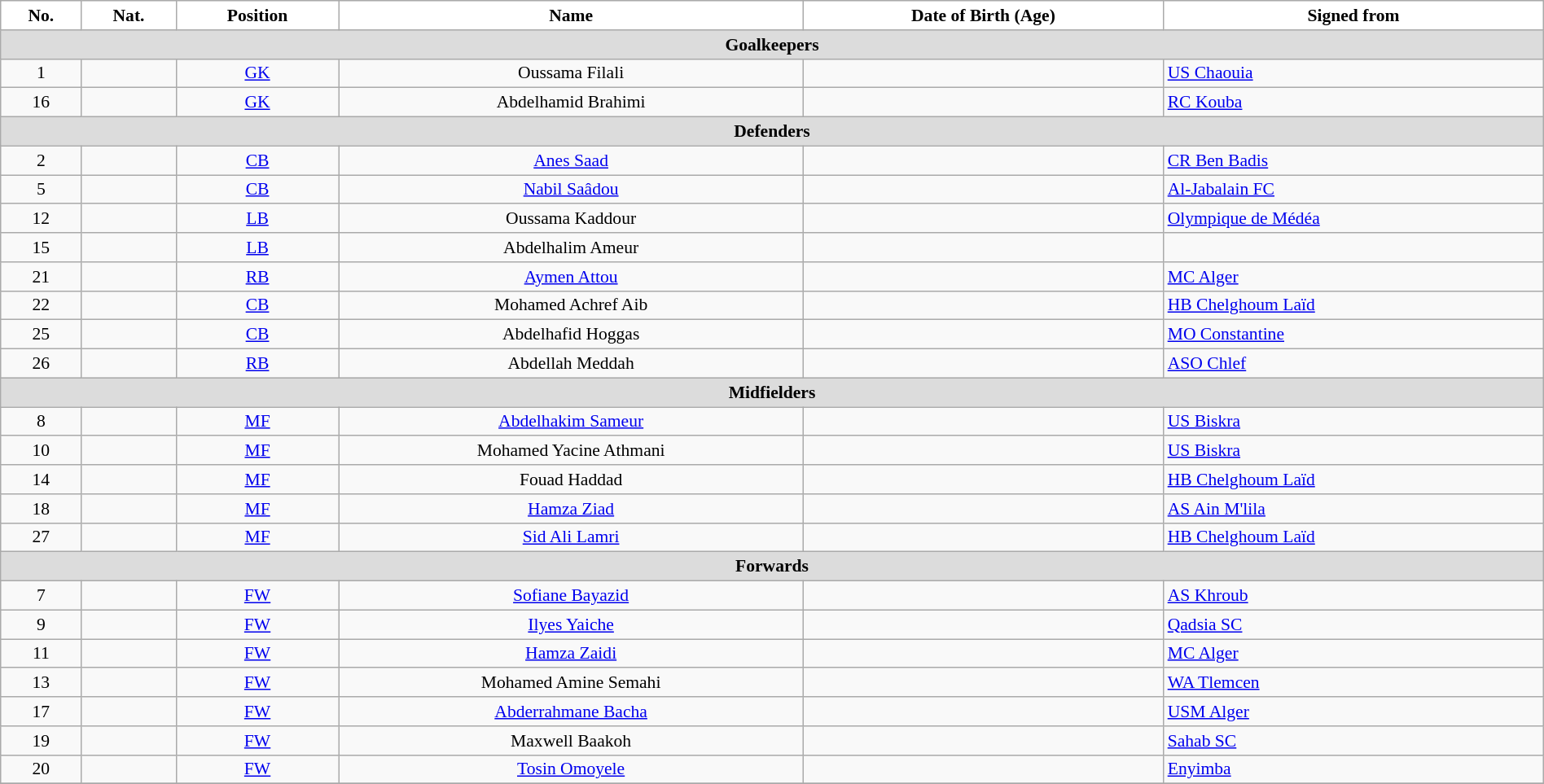<table class="wikitable" style="text-align:center; font-size:90%; width:100%">
<tr>
<th style="background:white; color:black; text-align:center;">No.</th>
<th style="background:white; color:black; text-align:center;">Nat.</th>
<th style="background:white; color:black; text-align:center;">Position</th>
<th style="background:white; color:black; text-align:center;">Name</th>
<th style="background:white; color:black; text-align:center;">Date of Birth (Age)</th>
<th style="background:white; color:black; text-align:center;">Signed from</th>
</tr>
<tr>
<th colspan=10 style="background:#DCDCDC; text-align:center;">Goalkeepers</th>
</tr>
<tr>
<td>1</td>
<td></td>
<td><a href='#'>GK</a></td>
<td>Oussama Filali</td>
<td></td>
<td style="text-align:left"> <a href='#'>US Chaouia</a></td>
</tr>
<tr>
<td>16</td>
<td></td>
<td><a href='#'>GK</a></td>
<td>Abdelhamid Brahimi</td>
<td></td>
<td style="text-align:left"> <a href='#'>RC Kouba</a></td>
</tr>
<tr>
<th colspan=10 style="background:#DCDCDC; text-align:center;">Defenders</th>
</tr>
<tr>
<td>2</td>
<td></td>
<td><a href='#'>CB</a></td>
<td><a href='#'>Anes Saad</a></td>
<td></td>
<td style="text-align:left"> <a href='#'>CR Ben Badis</a></td>
</tr>
<tr>
<td>5</td>
<td></td>
<td><a href='#'>CB</a></td>
<td><a href='#'>Nabil Saâdou</a></td>
<td></td>
<td style="text-align:left"> <a href='#'>Al-Jabalain FC</a></td>
</tr>
<tr>
<td>12</td>
<td></td>
<td><a href='#'>LB</a></td>
<td>Oussama Kaddour</td>
<td></td>
<td style="text-align:left"> <a href='#'>Olympique de Médéa</a></td>
</tr>
<tr>
<td>15</td>
<td></td>
<td><a href='#'>LB</a></td>
<td>Abdelhalim Ameur</td>
<td></td>
<td style="text-align:left"></td>
</tr>
<tr>
<td>21</td>
<td></td>
<td><a href='#'>RB</a></td>
<td><a href='#'>Aymen Attou</a></td>
<td></td>
<td style="text-align:left"> <a href='#'>MC Alger</a></td>
</tr>
<tr>
<td>22</td>
<td></td>
<td><a href='#'>CB</a></td>
<td>Mohamed Achref Aib</td>
<td></td>
<td style="text-align:left"> <a href='#'>HB Chelghoum Laïd</a></td>
</tr>
<tr>
<td>25</td>
<td></td>
<td><a href='#'>CB</a></td>
<td>Abdelhafid Hoggas</td>
<td></td>
<td style="text-align:left"> <a href='#'>MO Constantine</a></td>
</tr>
<tr>
<td>26</td>
<td></td>
<td><a href='#'>RB</a></td>
<td>Abdellah Meddah</td>
<td></td>
<td style="text-align:left"> <a href='#'>ASO Chlef</a></td>
</tr>
<tr>
<th colspan=10 style="background:#DCDCDC; text-align:center;">Midfielders</th>
</tr>
<tr>
<td>8</td>
<td></td>
<td><a href='#'>MF</a></td>
<td><a href='#'>Abdelhakim Sameur</a></td>
<td></td>
<td style="text-align:left"> <a href='#'>US Biskra</a></td>
</tr>
<tr>
<td>10</td>
<td></td>
<td><a href='#'>MF</a></td>
<td>Mohamed Yacine Athmani</td>
<td></td>
<td style="text-align:left"> <a href='#'>US Biskra</a></td>
</tr>
<tr>
<td>14</td>
<td></td>
<td><a href='#'>MF</a></td>
<td>Fouad Haddad</td>
<td></td>
<td style="text-align:left"> <a href='#'>HB Chelghoum Laïd</a></td>
</tr>
<tr>
<td>18</td>
<td></td>
<td><a href='#'>MF</a></td>
<td><a href='#'>Hamza Ziad</a></td>
<td></td>
<td style="text-align:left"> <a href='#'>AS Ain M'lila</a></td>
</tr>
<tr>
<td>27</td>
<td></td>
<td><a href='#'>MF</a></td>
<td><a href='#'>Sid Ali Lamri</a></td>
<td></td>
<td style="text-align:left"> <a href='#'>HB Chelghoum Laïd</a></td>
</tr>
<tr>
<th colspan=10 style="background:#DCDCDC; text-align:center;">Forwards</th>
</tr>
<tr>
<td>7</td>
<td></td>
<td><a href='#'>FW</a></td>
<td><a href='#'>Sofiane Bayazid</a></td>
<td></td>
<td style="text-align:left"> <a href='#'>AS Khroub</a></td>
</tr>
<tr>
<td>9</td>
<td></td>
<td><a href='#'>FW</a></td>
<td><a href='#'>Ilyes Yaiche</a></td>
<td></td>
<td style="text-align:left"> <a href='#'>Qadsia SC</a></td>
</tr>
<tr>
<td>11</td>
<td></td>
<td><a href='#'>FW</a></td>
<td><a href='#'>Hamza Zaidi</a></td>
<td></td>
<td style="text-align:left"> <a href='#'>MC Alger</a></td>
</tr>
<tr>
<td>13</td>
<td></td>
<td><a href='#'>FW</a></td>
<td>Mohamed Amine Semahi</td>
<td></td>
<td style="text-align:left"> <a href='#'>WA Tlemcen</a></td>
</tr>
<tr>
<td>17</td>
<td></td>
<td><a href='#'>FW</a></td>
<td><a href='#'>Abderrahmane Bacha</a></td>
<td></td>
<td style="text-align:left"> <a href='#'>USM Alger</a></td>
</tr>
<tr>
<td>19</td>
<td></td>
<td><a href='#'>FW</a></td>
<td>Maxwell Baakoh</td>
<td></td>
<td style="text-align:left"> <a href='#'>Sahab SC</a></td>
</tr>
<tr>
<td>20</td>
<td></td>
<td><a href='#'>FW</a></td>
<td><a href='#'>Tosin Omoyele</a></td>
<td></td>
<td style="text-align:left"> <a href='#'>Enyimba</a></td>
</tr>
<tr>
</tr>
</table>
